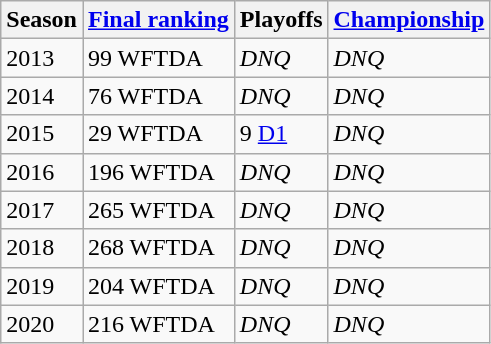<table class="wikitable sortable">
<tr>
<th>Season</th>
<th><a href='#'>Final ranking</a></th>
<th>Playoffs</th>
<th><a href='#'>Championship</a></th>
</tr>
<tr>
<td>2013</td>
<td>99 WFTDA</td>
<td><em>DNQ</em></td>
<td><em>DNQ</em></td>
</tr>
<tr>
<td>2014</td>
<td>76 WFTDA</td>
<td><em>DNQ</em></td>
<td><em>DNQ</em></td>
</tr>
<tr>
<td>2015</td>
<td>29 WFTDA</td>
<td>9 <a href='#'>D1</a></td>
<td><em>DNQ</em></td>
</tr>
<tr>
<td>2016</td>
<td>196 WFTDA</td>
<td><em>DNQ</em></td>
<td><em>DNQ</em></td>
</tr>
<tr>
<td>2017</td>
<td>265 WFTDA</td>
<td><em>DNQ</em></td>
<td><em>DNQ</em></td>
</tr>
<tr>
<td>2018</td>
<td>268 WFTDA</td>
<td><em>DNQ</em></td>
<td><em>DNQ</em></td>
</tr>
<tr>
<td>2019</td>
<td>204 WFTDA</td>
<td><em>DNQ</em></td>
<td><em>DNQ</em></td>
</tr>
<tr>
<td>2020</td>
<td>216 WFTDA</td>
<td><em>DNQ</em></td>
<td><em>DNQ</em></td>
</tr>
</table>
